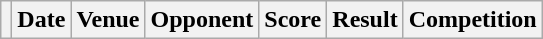<table class="wikitable sortable" style=>
<tr>
<th></th>
<th>Date</th>
<th>Venue</th>
<th>Opponent</th>
<th>Score</th>
<th>Result</th>
<th>Competition<br>










</th>
</tr>
</table>
